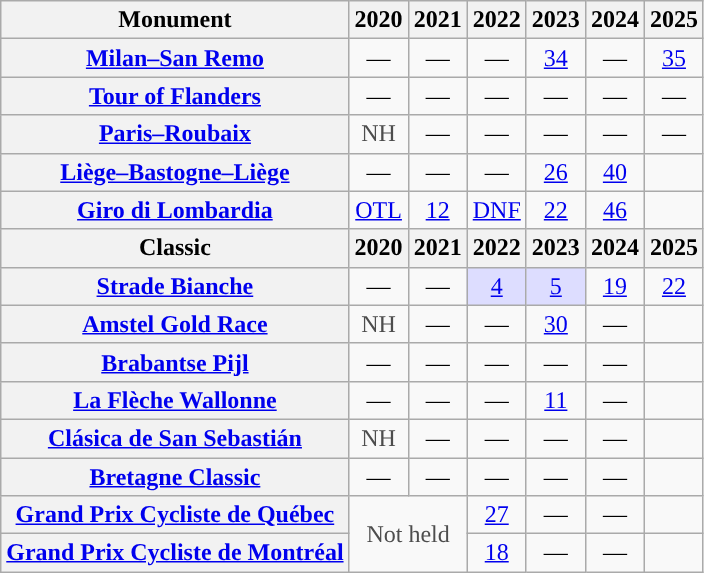<table class="wikitable plainrowheaders">
<tr>
<th>Monument</th>
<th scope="col">2020</th>
<th scope="col">2021</th>
<th scope="col">2022</th>
<th scope="col">2023</th>
<th scope="col">2024</th>
<th scope="col">2025</th>
</tr>
<tr style="text-align:center;">
<th scope="row"><a href='#'>Milan–San Remo</a></th>
<td>—</td>
<td>—</td>
<td>—</td>
<td><a href='#'>34</a></td>
<td>—</td>
<td><a href='#'>35</a></td>
</tr>
<tr style="text-align:center;">
<th scope="row"><a href='#'>Tour of Flanders</a></th>
<td>—</td>
<td>—</td>
<td>—</td>
<td>—</td>
<td>—</td>
<td>—</td>
</tr>
<tr style="text-align:center;">
<th scope="row"><a href='#'>Paris–Roubaix</a></th>
<td style="color:#4d4d4d;">NH</td>
<td>—</td>
<td>—</td>
<td>—</td>
<td>—</td>
<td>—</td>
</tr>
<tr style="text-align:center;">
<th scope="row"><a href='#'>Liège–Bastogne–Liège</a></th>
<td>—</td>
<td>—</td>
<td>—</td>
<td><a href='#'>26</a></td>
<td><a href='#'>40</a></td>
<td></td>
</tr>
<tr style="text-align:center;">
<th scope="row"><a href='#'>Giro di Lombardia</a></th>
<td><a href='#'>OTL</a></td>
<td><a href='#'>12</a></td>
<td><a href='#'>DNF</a></td>
<td><a href='#'>22</a></td>
<td><a href='#'>46</a></td>
<td></td>
</tr>
<tr>
<th>Classic</th>
<th scope="col">2020</th>
<th scope="col">2021</th>
<th scope="col">2022</th>
<th scope="col">2023</th>
<th scope="col">2024</th>
<th scope="col">2025</th>
</tr>
<tr style="text-align:center;">
<th scope="row"><a href='#'>Strade Bianche</a></th>
<td>—</td>
<td>—</td>
<td style="background:#ddf;"><a href='#'>4</a></td>
<td style="background:#ddf;"><a href='#'>5</a></td>
<td><a href='#'>19</a></td>
<td><a href='#'>22</a></td>
</tr>
<tr style="text-align:center;">
<th scope="row"><a href='#'>Amstel Gold Race</a></th>
<td style="color:#4d4d4d;">NH</td>
<td>—</td>
<td>—</td>
<td><a href='#'>30</a></td>
<td>—</td>
<td></td>
</tr>
<tr style="text-align:center;">
<th scope="row"><a href='#'>Brabantse Pijl</a></th>
<td>—</td>
<td>—</td>
<td>—</td>
<td>—</td>
<td>—</td>
<td></td>
</tr>
<tr style="text-align:center;">
<th scope="row"><a href='#'>La Flèche Wallonne</a></th>
<td>—</td>
<td>—</td>
<td>—</td>
<td><a href='#'>11</a></td>
<td>—</td>
<td></td>
</tr>
<tr style="text-align:center;">
<th scope="row"><a href='#'>Clásica de San Sebastián</a></th>
<td style="color:#4d4d4d;">NH</td>
<td>—</td>
<td>—</td>
<td>—</td>
<td>—</td>
<td></td>
</tr>
<tr style="text-align:center;">
<th scope="row"><a href='#'>Bretagne Classic</a></th>
<td>—</td>
<td>—</td>
<td>—</td>
<td>—</td>
<td>—</td>
<td></td>
</tr>
<tr style="text-align:center;">
<th scope="row"><a href='#'>Grand Prix Cycliste de Québec</a></th>
<td style="color:#4d4d4d;" rowspan=2 colspan=2>Not held</td>
<td><a href='#'>27</a></td>
<td>—</td>
<td>—</td>
<td></td>
</tr>
<tr style="text-align:center;">
<th scope="row"><a href='#'>Grand Prix Cycliste de Montréal</a></th>
<td><a href='#'>18</a></td>
<td>—</td>
<td>—</td>
<td></td>
</tr>
</table>
